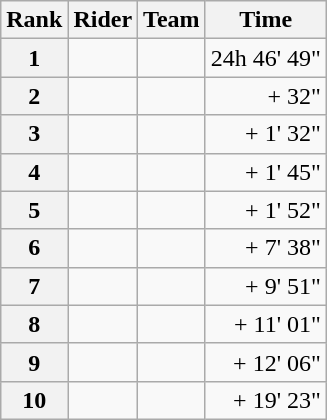<table class="wikitable" margin-bottom:0;">
<tr>
<th scope="col">Rank</th>
<th scope="col">Rider</th>
<th scope="col">Team</th>
<th scope="col">Time</th>
</tr>
<tr>
<th scope="row">1</th>
<td> </td>
<td></td>
<td align="right">24h 46' 49"</td>
</tr>
<tr>
<th scope="row">2</th>
<td></td>
<td></td>
<td align="right">+ 32"</td>
</tr>
<tr>
<th scope="row">3</th>
<td></td>
<td></td>
<td align="right">+ 1' 32"</td>
</tr>
<tr>
<th scope="row">4</th>
<td></td>
<td></td>
<td align="right">+ 1' 45"</td>
</tr>
<tr>
<th scope="row">5</th>
<td></td>
<td></td>
<td align="right">+ 1' 52"</td>
</tr>
<tr>
<th scope="row">6</th>
<td></td>
<td></td>
<td align="right">+ 7' 38"</td>
</tr>
<tr>
<th scope="row">7</th>
<td></td>
<td></td>
<td align="right">+ 9' 51"</td>
</tr>
<tr>
<th scope="row">8</th>
<td></td>
<td></td>
<td align="right">+ 11' 01"</td>
</tr>
<tr>
<th scope="row">9</th>
<td></td>
<td></td>
<td align="right">+ 12' 06"</td>
</tr>
<tr>
<th scope="row">10</th>
<td></td>
<td></td>
<td align="right">+ 19' 23"</td>
</tr>
</table>
